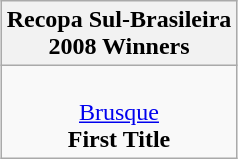<table class="wikitable" style="text-align: center; margin: 0 auto;">
<tr>
<th>Recopa Sul-Brasileira<br>2008 Winners</th>
</tr>
<tr>
<td><br> <a href='#'>Brusque</a><br><strong>First Title</strong></td>
</tr>
</table>
